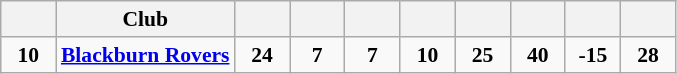<table class="wikitable" style="text-align:center;border:1px solid #AAAAAA;font-size:90%">
<tr>
<th width=30></th>
<th>Club</th>
<th width=30></th>
<th width=30></th>
<th width=30></th>
<th width=30></th>
<th width=30></th>
<th width=30></th>
<th width=30></th>
<th width=30></th>
</tr>
<tr>
<td><strong>10</strong></td>
<td align=left><strong><a href='#'>Blackburn Rovers</a></strong></td>
<td><strong>24</strong></td>
<td><strong>7</strong></td>
<td><strong>7</strong></td>
<td><strong>10</strong></td>
<td><strong>25</strong></td>
<td><strong>40</strong></td>
<td><strong>-15</strong></td>
<td><strong>28</strong></td>
</tr>
</table>
